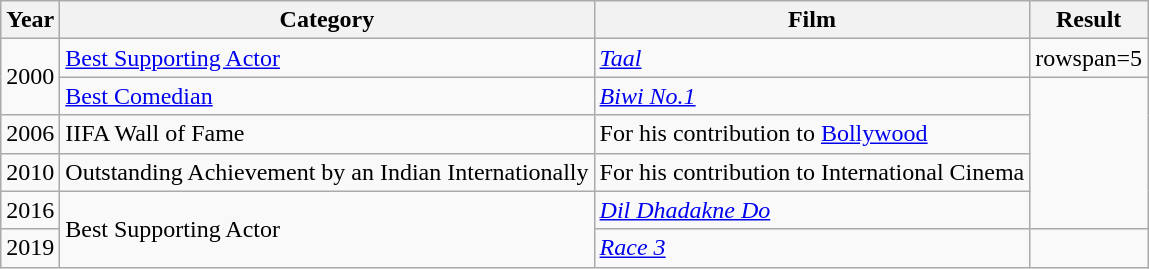<table class="wikitable sortable">
<tr>
<th>Year</th>
<th>Category</th>
<th>Film</th>
<th>Result</th>
</tr>
<tr>
<td rowspan="2">2000</td>
<td><a href='#'>Best Supporting Actor</a></td>
<td><em><a href='#'>Taal</a></em></td>
<td>rowspan=5 </td>
</tr>
<tr>
<td><a href='#'>Best Comedian</a></td>
<td><em><a href='#'>Biwi No.1</a></em></td>
</tr>
<tr>
<td>2006</td>
<td>IIFA Wall of Fame</td>
<td>For his contribution to <a href='#'>Bollywood</a></td>
</tr>
<tr>
<td>2010</td>
<td>Outstanding Achievement by an Indian Internationally</td>
<td>For his contribution to International Cinema</td>
</tr>
<tr>
<td>2016</td>
<td rowspan="2">Best Supporting Actor</td>
<td><em><a href='#'>Dil Dhadakne Do</a></em></td>
</tr>
<tr>
<td>2019</td>
<td><em><a href='#'>Race 3</a></em></td>
<td></td>
</tr>
</table>
